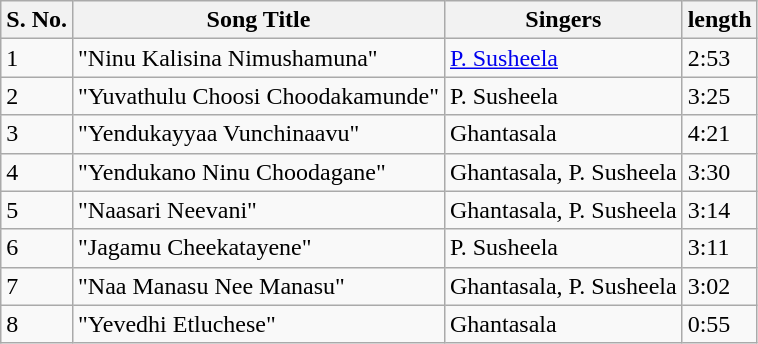<table class="wikitable">
<tr>
<th>S. No.</th>
<th>Song Title</th>
<th>Singers</th>
<th>length</th>
</tr>
<tr>
<td>1</td>
<td>"Ninu Kalisina Nimushamuna"</td>
<td><a href='#'>P. Susheela</a></td>
<td>2:53</td>
</tr>
<tr>
<td>2</td>
<td>"Yuvathulu Choosi Choodakamunde"</td>
<td>P. Susheela</td>
<td>3:25</td>
</tr>
<tr>
<td>3</td>
<td>"Yendukayyaa Vunchinaavu"</td>
<td>Ghantasala</td>
<td>4:21</td>
</tr>
<tr>
<td>4</td>
<td>"Yendukano Ninu Choodagane"</td>
<td>Ghantasala, P. Susheela</td>
<td>3:30</td>
</tr>
<tr>
<td>5</td>
<td>"Naasari Neevani"</td>
<td>Ghantasala, P. Susheela</td>
<td>3:14</td>
</tr>
<tr>
<td>6</td>
<td>"Jagamu Cheekatayene"</td>
<td>P. Susheela</td>
<td>3:11</td>
</tr>
<tr>
<td>7</td>
<td>"Naa Manasu Nee Manasu"</td>
<td>Ghantasala, P. Susheela</td>
<td>3:02</td>
</tr>
<tr>
<td>8</td>
<td>"Yevedhi Etluchese"</td>
<td>Ghantasala</td>
<td>0:55</td>
</tr>
</table>
